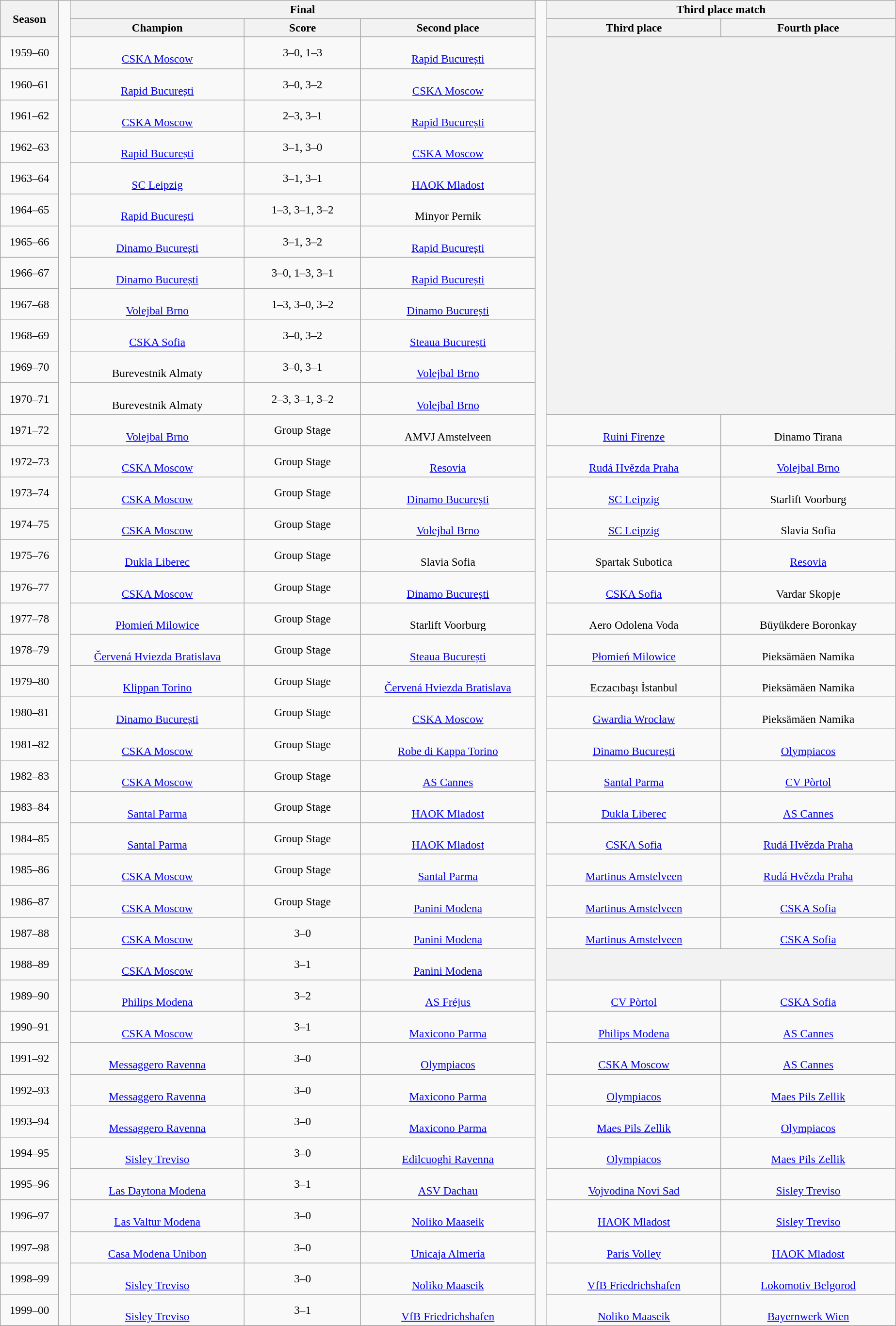<table class="wikitable" style="font-size: 97%; text-align: center;">
<tr>
<th rowspan="2" style="width:5%;">Season</th>
<td style="width:1%;" rowspan="43"></td>
<th colspan=3>Final</th>
<td style="width:1%;" rowspan="43"></td>
<th colspan=2>Third place match</th>
</tr>
<tr>
<th width=15%>Champion</th>
<th width=10%>Score</th>
<th width=15%>Second place</th>
<th width=15%>Third place</th>
<th width=15%>Fourth place</th>
</tr>
<tr>
<td>1959–60</td>
<td> <br> <a href='#'>CSKA Moscow</a></td>
<td>3–0, 1–3</td>
<td> <br> <a href='#'>Rapid București</a></td>
<th colspan=2 rowspan=12></th>
</tr>
<tr>
<td>1960–61</td>
<td> <br> <a href='#'>Rapid București</a></td>
<td>3–0, 3–2</td>
<td> <br> <a href='#'>CSKA Moscow</a></td>
</tr>
<tr>
<td>1961–62</td>
<td> <br> <a href='#'>CSKA Moscow</a></td>
<td>2–3, 3–1</td>
<td> <br> <a href='#'>Rapid București</a></td>
</tr>
<tr>
<td>1962–63</td>
<td> <br> <a href='#'>Rapid București</a></td>
<td>3–1, 3–0</td>
<td> <br> <a href='#'>CSKA Moscow</a></td>
</tr>
<tr>
<td>1963–64</td>
<td> <br> <a href='#'>SC Leipzig</a></td>
<td>3–1, 3–1</td>
<td> <br> <a href='#'>HAOK Mladost</a></td>
</tr>
<tr>
<td>1964–65</td>
<td> <br> <a href='#'>Rapid București</a></td>
<td>1–3, 3–1, 3–2</td>
<td> <br> Minyor Pernik</td>
</tr>
<tr>
<td>1965–66</td>
<td> <br> <a href='#'>Dinamo București</a></td>
<td>3–1, 3–2</td>
<td> <br> <a href='#'>Rapid București</a></td>
</tr>
<tr>
<td>1966–67</td>
<td> <br> <a href='#'>Dinamo București</a></td>
<td>3–0, 1–3, 3–1</td>
<td> <br> <a href='#'>Rapid București</a></td>
</tr>
<tr>
<td>1967–68</td>
<td> <br> <a href='#'>Volejbal Brno</a></td>
<td>1–3, 3–0, 3–2</td>
<td> <br> <a href='#'>Dinamo București</a></td>
</tr>
<tr>
<td>1968–69</td>
<td> <br> <a href='#'>CSKA Sofia</a></td>
<td>3–0, 3–2</td>
<td> <br> <a href='#'>Steaua București</a></td>
</tr>
<tr>
<td>1969–70</td>
<td> <br> Burevestnik Almaty</td>
<td>3–0, 3–1</td>
<td> <br> <a href='#'>Volejbal Brno</a></td>
</tr>
<tr>
<td>1970–71</td>
<td> <br> Burevestnik Almaty</td>
<td>2–3, 3–1, 3–2</td>
<td> <br> <a href='#'>Volejbal Brno</a></td>
</tr>
<tr>
<td>1971–72</td>
<td> <br> <a href='#'>Volejbal Brno</a></td>
<td>Group Stage</td>
<td> <br> AMVJ Amstelveen</td>
<td> <br> <a href='#'>Ruini Firenze</a></td>
<td> <br> Dinamo Tirana</td>
</tr>
<tr>
<td>1972–73</td>
<td> <br> <a href='#'>CSKA Moscow</a></td>
<td>Group Stage</td>
<td> <br> <a href='#'>Resovia</a></td>
<td> <br> <a href='#'>Rudá Hvězda Praha</a></td>
<td> <br> <a href='#'>Volejbal Brno</a></td>
</tr>
<tr>
<td>1973–74</td>
<td> <br> <a href='#'>CSKA Moscow</a></td>
<td>Group Stage</td>
<td> <br> <a href='#'>Dinamo București</a></td>
<td> <br> <a href='#'>SC Leipzig</a></td>
<td> <br> Starlift Voorburg</td>
</tr>
<tr>
<td>1974–75</td>
<td> <br> <a href='#'>CSKA Moscow</a></td>
<td>Group Stage</td>
<td> <br> <a href='#'>Volejbal Brno</a></td>
<td> <br> <a href='#'>SC Leipzig</a></td>
<td> <br> Slavia Sofia</td>
</tr>
<tr>
<td>1975–76</td>
<td> <br> <a href='#'>Dukla Liberec</a></td>
<td>Group Stage</td>
<td> <br> Slavia Sofia</td>
<td> <br> Spartak Subotica</td>
<td> <br> <a href='#'>Resovia</a></td>
</tr>
<tr>
<td>1976–77</td>
<td> <br> <a href='#'>CSKA Moscow</a></td>
<td>Group Stage</td>
<td> <br> <a href='#'>Dinamo București</a></td>
<td> <br> <a href='#'>CSKA Sofia</a></td>
<td> <br> Vardar Skopje</td>
</tr>
<tr>
<td>1977–78</td>
<td> <br> <a href='#'>Płomień Milowice</a></td>
<td>Group Stage</td>
<td> <br> Starlift Voorburg</td>
<td> <br> Aero Odolena Voda</td>
<td> <br> Büyükdere Boronkay</td>
</tr>
<tr>
<td>1978–79</td>
<td> <br> <a href='#'>Červená Hviezda Bratislava</a></td>
<td>Group Stage</td>
<td> <br> <a href='#'>Steaua București</a></td>
<td> <br> <a href='#'>Płomień Milowice</a></td>
<td> <br> Pieksämäen Namika</td>
</tr>
<tr>
<td>1979–80</td>
<td> <br> <a href='#'>Klippan Torino</a></td>
<td>Group Stage</td>
<td> <br> <a href='#'>Červená Hviezda Bratislava</a></td>
<td> <br> Eczacıbaşı İstanbul</td>
<td> <br> Pieksämäen Namika</td>
</tr>
<tr>
<td>1980–81</td>
<td> <br> <a href='#'>Dinamo București</a></td>
<td>Group Stage</td>
<td> <br> <a href='#'>CSKA Moscow</a></td>
<td> <br> <a href='#'>Gwardia Wrocław</a></td>
<td> <br> Pieksämäen Namika</td>
</tr>
<tr>
<td>1981–82</td>
<td> <br> <a href='#'>CSKA Moscow</a></td>
<td>Group Stage</td>
<td> <br> <a href='#'>Robe di Kappa Torino</a></td>
<td> <br> <a href='#'>Dinamo București</a></td>
<td> <br> <a href='#'>Olympiacos</a></td>
</tr>
<tr>
<td>1982–83</td>
<td> <br> <a href='#'>CSKA Moscow</a></td>
<td>Group Stage</td>
<td> <br> <a href='#'>AS Cannes</a></td>
<td> <br> <a href='#'>Santal Parma</a></td>
<td> <br> <a href='#'>CV Pòrtol</a></td>
</tr>
<tr>
<td>1983–84</td>
<td> <br> <a href='#'>Santal Parma</a></td>
<td>Group Stage</td>
<td> <br> <a href='#'>HAOK Mladost</a></td>
<td> <br> <a href='#'>Dukla Liberec</a></td>
<td> <br> <a href='#'>AS Cannes</a></td>
</tr>
<tr>
<td>1984–85</td>
<td> <br> <a href='#'>Santal Parma</a></td>
<td>Group Stage</td>
<td> <br> <a href='#'>HAOK Mladost</a></td>
<td> <br> <a href='#'>CSKA Sofia</a></td>
<td> <br> <a href='#'>Rudá Hvězda Praha</a></td>
</tr>
<tr>
<td>1985–86</td>
<td> <br> <a href='#'>CSKA Moscow</a></td>
<td>Group Stage</td>
<td> <br> <a href='#'>Santal Parma</a></td>
<td> <br> <a href='#'>Martinus Amstelveen</a></td>
<td> <br> <a href='#'>Rudá Hvězda Praha</a></td>
</tr>
<tr>
<td>1986–87</td>
<td> <br> <a href='#'>CSKA Moscow</a></td>
<td>Group Stage</td>
<td> <br> <a href='#'>Panini Modena</a></td>
<td> <br> <a href='#'>Martinus Amstelveen</a></td>
<td> <br> <a href='#'>CSKA Sofia</a></td>
</tr>
<tr>
<td>1987–88</td>
<td> <br> <a href='#'>CSKA Moscow</a></td>
<td>3–0</td>
<td> <br> <a href='#'>Panini Modena</a></td>
<td> <br> <a href='#'>Martinus Amstelveen</a></td>
<td> <br> <a href='#'>CSKA Sofia</a></td>
</tr>
<tr>
<td>1988–89</td>
<td> <br> <a href='#'>CSKA Moscow</a></td>
<td>3–1</td>
<td> <br> <a href='#'>Panini Modena</a></td>
<th colspan=2></th>
</tr>
<tr>
<td>1989–90</td>
<td> <br> <a href='#'>Philips Modena</a></td>
<td>3–2</td>
<td> <br> <a href='#'>AS Fréjus</a></td>
<td> <br> <a href='#'>CV Pòrtol</a></td>
<td> <br> <a href='#'>CSKA Sofia</a></td>
</tr>
<tr>
<td>1990–91</td>
<td> <br> <a href='#'>CSKA Moscow</a></td>
<td>3–1</td>
<td> <br> <a href='#'>Maxicono Parma</a></td>
<td> <br> <a href='#'>Philips Modena</a></td>
<td> <br> <a href='#'>AS Cannes</a></td>
</tr>
<tr>
<td>1991–92</td>
<td> <br> <a href='#'>Messaggero Ravenna</a></td>
<td>3–0</td>
<td> <br> <a href='#'>Olympiacos</a></td>
<td> <br> <a href='#'>CSKA Moscow</a></td>
<td> <br> <a href='#'>AS Cannes</a></td>
</tr>
<tr>
<td>1992–93</td>
<td> <br> <a href='#'>Messaggero Ravenna</a></td>
<td>3–0</td>
<td> <br> <a href='#'>Maxicono Parma</a></td>
<td> <br> <a href='#'>Olympiacos</a></td>
<td> <br> <a href='#'>Maes Pils Zellik</a></td>
</tr>
<tr>
<td>1993–94</td>
<td> <br> <a href='#'>Messaggero Ravenna</a></td>
<td>3–0</td>
<td> <br> <a href='#'>Maxicono Parma</a></td>
<td> <br> <a href='#'>Maes Pils Zellik</a></td>
<td> <br> <a href='#'>Olympiacos</a></td>
</tr>
<tr>
<td>1994–95</td>
<td> <br> <a href='#'>Sisley Treviso</a></td>
<td>3–0</td>
<td> <br> <a href='#'>Edilcuoghi Ravenna</a></td>
<td> <br> <a href='#'>Olympiacos</a></td>
<td> <br> <a href='#'>Maes Pils Zellik</a></td>
</tr>
<tr>
<td>1995–96</td>
<td> <br> <a href='#'>Las Daytona Modena</a></td>
<td>3–1</td>
<td> <br> <a href='#'>ASV Dachau</a></td>
<td> <br> <a href='#'>Vojvodina Novi Sad</a></td>
<td> <br> <a href='#'>Sisley Treviso</a></td>
</tr>
<tr>
<td>1996–97</td>
<td> <br> <a href='#'>Las Valtur Modena</a></td>
<td>3–0</td>
<td> <br> <a href='#'>Noliko Maaseik</a></td>
<td> <br> <a href='#'>HAOK Mladost</a></td>
<td> <br> <a href='#'>Sisley Treviso</a></td>
</tr>
<tr>
<td>1997–98</td>
<td> <br> <a href='#'>Casa Modena Unibon</a></td>
<td>3–0</td>
<td> <br> <a href='#'>Unicaja Almería</a></td>
<td> <br> <a href='#'>Paris Volley</a></td>
<td> <br> <a href='#'>HAOK Mladost</a></td>
</tr>
<tr>
<td>1998–99</td>
<td> <br> <a href='#'>Sisley Treviso</a></td>
<td>3–0</td>
<td> <br> <a href='#'>Noliko Maaseik</a></td>
<td> <br> <a href='#'>VfB Friedrichshafen</a></td>
<td> <br> <a href='#'>Lokomotiv Belgorod</a></td>
</tr>
<tr>
<td>1999–00</td>
<td> <br> <a href='#'>Sisley Treviso</a></td>
<td>3–1</td>
<td> <br> <a href='#'>VfB Friedrichshafen</a></td>
<td> <br> <a href='#'>Noliko Maaseik</a></td>
<td> <br> <a href='#'>Bayernwerk Wien</a></td>
</tr>
<tr>
</tr>
</table>
